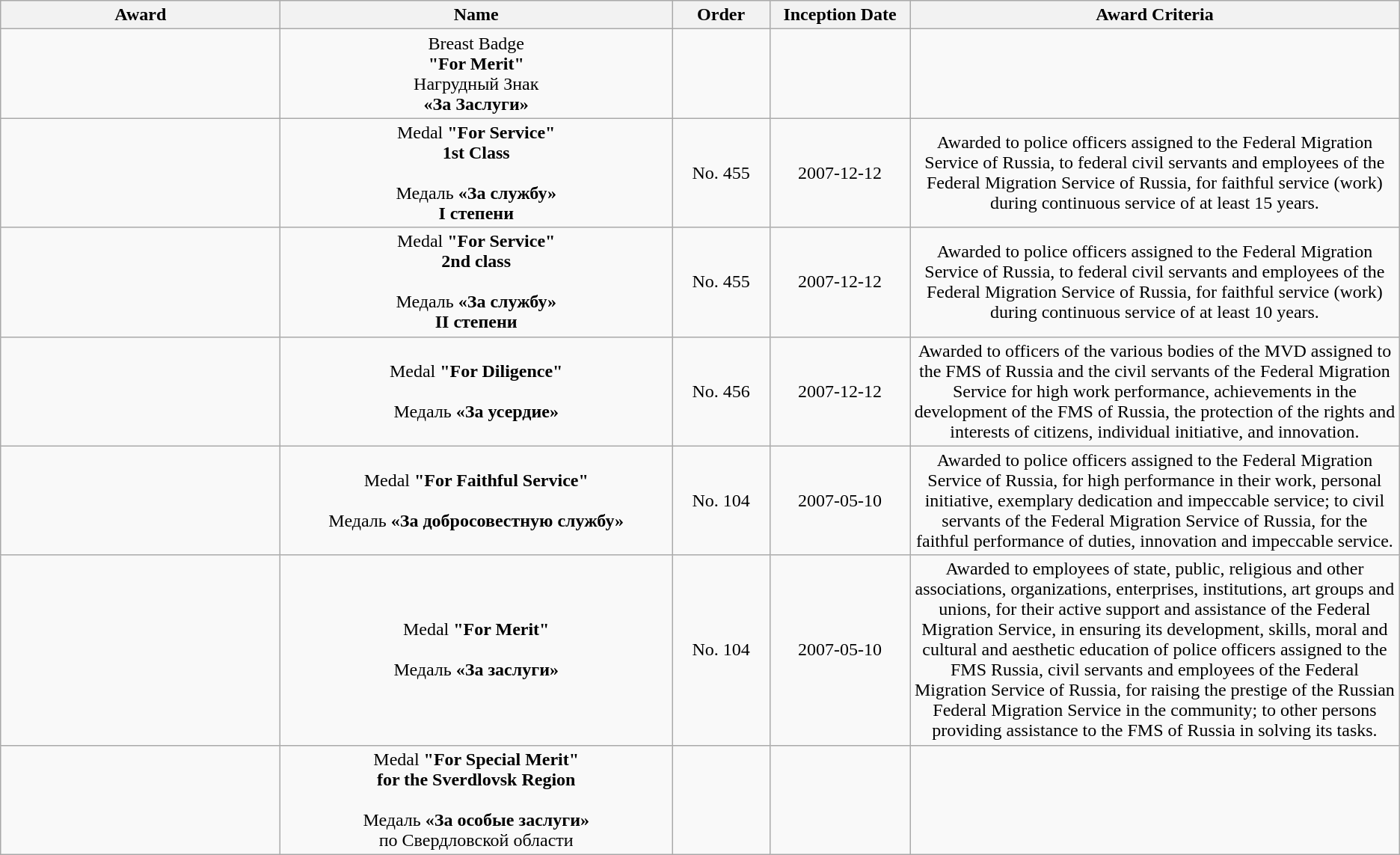<table class="wikitable sortable" style="text-align:center">
<tr>
<th style="width:20%">Award</th>
<th style="width:28%">Name </th>
<th>Order</th>
<th style="width:10%">Inception Date</th>
<th style="width:35%">Award Criteria</th>
</tr>
<tr>
<td></td>
<td>Breast Badge<br><strong>"For Merit"</strong><br>Нагрудный Знак<br><strong>«За Заслуги»</strong></td>
<td></td>
<td></td>
<td></td>
</tr>
<tr>
<td></td>
<td>Medal <strong>"For Service"<br>1st Class</strong><br><br>Медаль <strong>«За службу»<br>I степени</strong></td>
<td>No. 455</td>
<td>2007-12-12</td>
<td>Awarded to police officers assigned to the Federal Migration Service of Russia, to federal civil servants and employees of the Federal Migration Service of Russia, for faithful service (work) during continuous service of at least 15 years.</td>
</tr>
<tr>
<td></td>
<td>Medal <strong>"For Service"<br>2nd class</strong><br><br>Медаль <strong>«За службу»<br>II степени</strong></td>
<td>No. 455</td>
<td>2007-12-12</td>
<td>Awarded to police officers assigned to the Federal Migration Service of Russia, to federal civil servants and employees of the Federal Migration Service of Russia, for faithful service (work) during continuous service of at least 10 years.</td>
</tr>
<tr>
<td></td>
<td>Medal <strong>"For Diligence"</strong><br><br>Медаль <strong>«За усердие»</strong></td>
<td>No. 456</td>
<td>2007-12-12</td>
<td>Awarded to officers of the various bodies of the MVD assigned to the FMS of Russia and the civil servants of the Federal Migration Service for high work performance, achievements in the development of the FMS of Russia, the protection of the rights and interests of citizens, individual initiative, and innovation.</td>
</tr>
<tr>
<td></td>
<td>Medal <strong>"For Faithful Service"</strong><br><br>Медаль <strong>«За добросовестную службу»</strong></td>
<td>No. 104</td>
<td>2007-05-10</td>
<td>Awarded to police officers assigned to the Federal Migration Service of Russia, for high performance in their work, personal initiative, exemplary dedication and impeccable service; to civil servants of the Federal Migration Service of Russia, for the faithful performance of duties, innovation and impeccable service.</td>
</tr>
<tr>
<td></td>
<td>Medal <strong>"For Merit"</strong><br><br>Медаль <strong>«За заслуги»</strong></td>
<td>No. 104</td>
<td>2007-05-10</td>
<td>Awarded to employees of state, public, religious and other associations, organizations, enterprises, institutions, art groups and unions, for their active support and assistance of the Federal Migration Service, in ensuring its development, skills, moral and cultural and aesthetic education of police officers assigned to the FMS Russia, civil servants and employees of the Federal Migration Service of Russia, for raising the prestige of the Russian Federal Migration Service in the community; to other persons providing assistance to the FMS of Russia in solving its tasks.</td>
</tr>
<tr>
<td></td>
<td>Medal <strong>"For Special Merit"<br>for the Sverdlovsk Region</strong><br><br>Медаль <strong>«За особые заслуги»</strong><br>по Свердловской области</td>
<td></td>
<td></td>
<td></td>
</tr>
</table>
